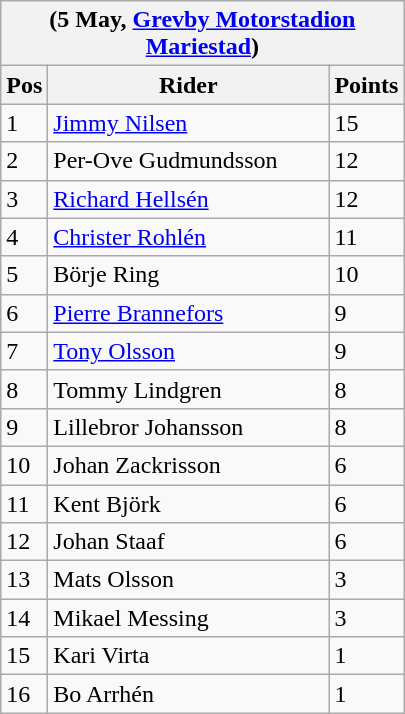<table class="wikitable">
<tr>
<th colspan="6">(5 May, <a href='#'>Grevby Motorstadion</a><br> <a href='#'>Mariestad</a>)</th>
</tr>
<tr>
<th width=20>Pos</th>
<th width=180>Rider</th>
<th width=40>Points</th>
</tr>
<tr>
<td>1</td>
<td style="text-align:left;"><a href='#'>Jimmy Nilsen</a></td>
<td>15</td>
</tr>
<tr>
<td>2</td>
<td style="text-align:left;">Per-Ove Gudmundsson</td>
<td>12</td>
</tr>
<tr>
<td>3</td>
<td style="text-align:left;"><a href='#'>Richard Hellsén</a></td>
<td>12</td>
</tr>
<tr>
<td>4</td>
<td style="text-align:left;"><a href='#'>Christer Rohlén</a></td>
<td>11</td>
</tr>
<tr>
<td>5</td>
<td style="text-align:left;">Börje Ring</td>
<td>10</td>
</tr>
<tr>
<td>6</td>
<td style="text-align:left;"><a href='#'>Pierre Brannefors</a></td>
<td>9</td>
</tr>
<tr>
<td>7</td>
<td style="text-align:left;"><a href='#'>Tony Olsson</a></td>
<td>9</td>
</tr>
<tr>
<td>8</td>
<td style="text-align:left;">Tommy Lindgren</td>
<td>8</td>
</tr>
<tr>
<td>9</td>
<td style="text-align:left;">Lillebror Johansson</td>
<td>8</td>
</tr>
<tr>
<td>10</td>
<td style="text-align:left;">Johan Zackrisson</td>
<td>6</td>
</tr>
<tr>
<td>11</td>
<td style="text-align:left;">Kent Björk</td>
<td>6</td>
</tr>
<tr>
<td>12</td>
<td style="text-align:left;">Johan Staaf</td>
<td>6</td>
</tr>
<tr>
<td>13</td>
<td style="text-align:left;">Mats Olsson</td>
<td>3</td>
</tr>
<tr>
<td>14</td>
<td style="text-align:left;">Mikael Messing</td>
<td>3</td>
</tr>
<tr>
<td>15</td>
<td style="text-align:left;">Kari Virta</td>
<td>1</td>
</tr>
<tr>
<td>16</td>
<td style="text-align:left;">Bo Arrhén</td>
<td>1</td>
</tr>
</table>
